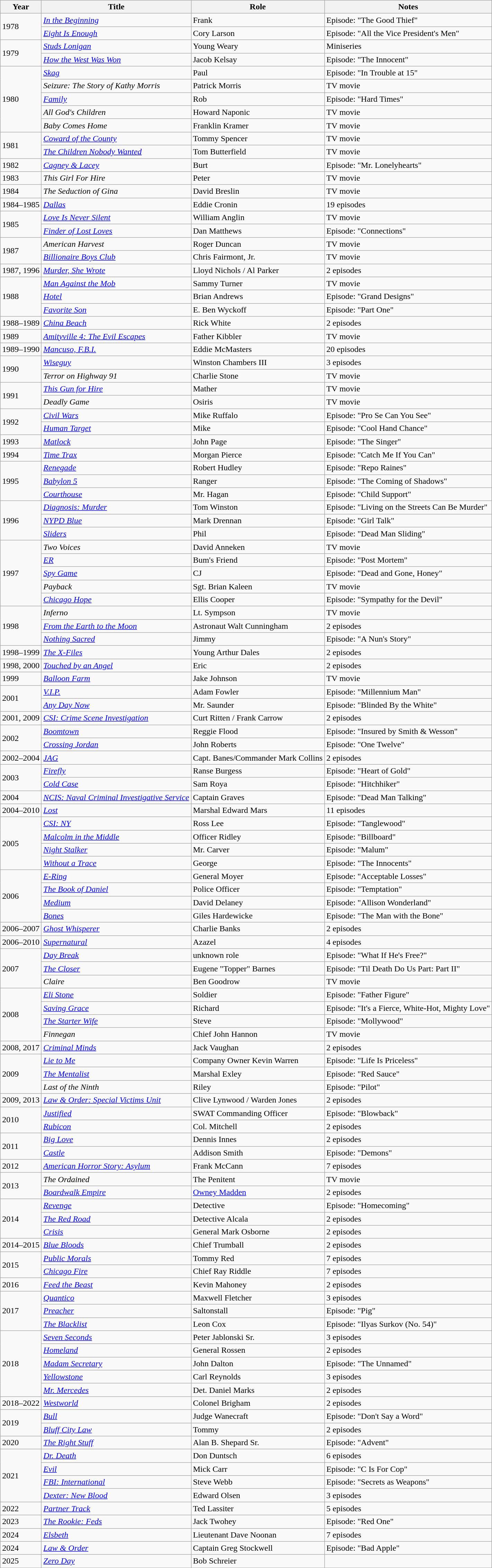<table class="wikitable sortable">
<tr>
<th>Year</th>
<th>Title</th>
<th>Role</th>
<th class="unsortable">Notes</th>
</tr>
<tr>
<td rowspan="2">1978</td>
<td><em><a href='#'>In the Beginning</a></em></td>
<td>Frank</td>
<td>Episode: "The Good Thief"</td>
</tr>
<tr>
<td><em><a href='#'>Eight Is Enough</a></em></td>
<td>Cory Larson</td>
<td>Episode: "All the Vice President's Men"</td>
</tr>
<tr>
<td rowspan="2">1979</td>
<td><em><a href='#'>Studs Lonigan</a></em></td>
<td>Young Weary</td>
<td>Miniseries</td>
</tr>
<tr>
<td><em><a href='#'>How the West Was Won</a></em></td>
<td>Jacob Kelsay</td>
<td>Episode: "The Innocent"</td>
</tr>
<tr>
<td rowspan="5">1980</td>
<td><em><a href='#'>Skag</a></em></td>
<td>Paul</td>
<td>Episode: "In Trouble at 15"</td>
</tr>
<tr>
<td><em>Seizure: The Story of Kathy Morris</em></td>
<td>Patrick Morris</td>
<td>TV movie</td>
</tr>
<tr>
<td><em><a href='#'>Family</a></em></td>
<td>Rob</td>
<td>Episode: "Hard Times"</td>
</tr>
<tr>
<td><em>All God's Children</em></td>
<td>Howard Naponic</td>
<td>TV movie</td>
</tr>
<tr>
<td><em>Baby Comes Home</em></td>
<td>Franklin Kramer</td>
<td>TV movie</td>
</tr>
<tr>
<td rowspan="2">1981</td>
<td><em><a href='#'>Coward of the County</a></em></td>
<td>Tommy Spencer</td>
<td>TV movie</td>
</tr>
<tr>
<td><em><a href='#'>The Children Nobody Wanted</a></em></td>
<td>Tom Butterfield</td>
<td>TV movie</td>
</tr>
<tr>
<td>1982</td>
<td><em><a href='#'>Cagney & Lacey</a></em></td>
<td>Burt</td>
<td>Episode: "Mr. Lonelyhearts"</td>
</tr>
<tr>
<td>1983</td>
<td><em>This Girl For Hire</em></td>
<td>Peter</td>
<td>TV movie</td>
</tr>
<tr>
<td>1984</td>
<td><em>The Seduction of Gina</em></td>
<td>David Breslin</td>
<td>TV movie</td>
</tr>
<tr>
<td>1984–1985</td>
<td><em><a href='#'>Dallas</a></em></td>
<td>Eddie Cronin</td>
<td>19 episodes</td>
</tr>
<tr>
<td rowspan="2">1985</td>
<td><em><a href='#'>Love Is Never Silent</a></em></td>
<td>William Anglin</td>
<td>TV movie</td>
</tr>
<tr>
<td><em><a href='#'>Finder of Lost Loves</a></em></td>
<td>Dan Matthews</td>
<td>Episode: "Connections"</td>
</tr>
<tr>
<td rowspan="2">1987</td>
<td><em>American Harvest</em></td>
<td>Roger Duncan</td>
<td>TV movie</td>
</tr>
<tr>
<td><em><a href='#'>Billionaire Boys Club</a></em></td>
<td>Chris Fairmont, Jr.</td>
<td>TV movie</td>
</tr>
<tr>
<td>1987, 1996</td>
<td><em><a href='#'>Murder, She Wrote</a></em></td>
<td>Lloyd Nichols / Al Parker</td>
<td>2 episodes</td>
</tr>
<tr>
<td rowspan="3">1988</td>
<td><em><a href='#'>Man Against the Mob</a></em></td>
<td>Sammy Turner</td>
<td>TV movie</td>
</tr>
<tr>
<td><em><a href='#'>Hotel</a></em></td>
<td>Brian Andrews</td>
<td>Episode: "Grand Designs"</td>
</tr>
<tr>
<td><em><a href='#'>Favorite Son</a></em></td>
<td>E. Ben Wyckoff</td>
<td>Episode: "Part One"</td>
</tr>
<tr>
<td>1988–1989</td>
<td><em><a href='#'>China Beach</a></em></td>
<td>Rick White</td>
<td>2 episodes</td>
</tr>
<tr>
<td>1989</td>
<td><em><a href='#'>Amityville 4: The Evil Escapes</a></em></td>
<td>Father Kibbler</td>
<td>TV movie</td>
</tr>
<tr>
<td>1989–1990</td>
<td><em><a href='#'>Mancuso, F.B.I.</a></em></td>
<td>Eddie McMasters</td>
<td>20 episodes</td>
</tr>
<tr>
<td rowspan="2">1990</td>
<td><em><a href='#'>Wiseguy</a></em></td>
<td>Winston Chambers III</td>
<td>3 episodes</td>
</tr>
<tr>
<td><em>Terror on Highway 91</em></td>
<td>Charlie Stone</td>
<td>TV movie</td>
</tr>
<tr>
<td rowspan="2">1991</td>
<td><em><a href='#'>This Gun for Hire</a></em></td>
<td>Mather</td>
<td>TV movie</td>
</tr>
<tr>
<td><em>Deadly Game</em></td>
<td>Osiris</td>
<td>TV movie</td>
</tr>
<tr>
<td rowspan="2">1992</td>
<td><em><a href='#'>Civil Wars</a></em></td>
<td>Mike Ruffalo</td>
<td>Episode: "Pro Se Can You See"</td>
</tr>
<tr>
<td><em><a href='#'>Human Target</a></em></td>
<td>Mike</td>
<td>Episode: "Cool Hand Chance"</td>
</tr>
<tr>
<td>1993</td>
<td><em><a href='#'>Matlock</a></em></td>
<td>John Page</td>
<td>Episode: "The Singer"</td>
</tr>
<tr>
<td>1994</td>
<td><em><a href='#'>Time Trax</a></em></td>
<td>Morgan Pierce</td>
<td>Episode: "Catch Me If You Can"</td>
</tr>
<tr>
<td rowspan="3">1995</td>
<td><em><a href='#'>Renegade</a></em></td>
<td>Robert Hudley</td>
<td>Episode: "Repo Raines"</td>
</tr>
<tr>
<td><em><a href='#'>Babylon 5</a></em></td>
<td>Ranger</td>
<td>Episode: "The Coming of Shadows"</td>
</tr>
<tr>
<td><em><a href='#'>Courthouse</a></em></td>
<td>Mr. Hagan</td>
<td>Episode: "Child Support"</td>
</tr>
<tr>
<td rowspan="3">1996</td>
<td><em><a href='#'>Diagnosis: Murder</a></em></td>
<td>Tom Winston</td>
<td>Episode: "Living on the Streets Can Be Murder"</td>
</tr>
<tr>
<td><em><a href='#'>NYPD Blue</a></em></td>
<td>Mark Drennan</td>
<td>Episode: "Girl Talk"</td>
</tr>
<tr>
<td><em><a href='#'>Sliders</a></em></td>
<td>Phil</td>
<td>Episode: "Dead Man Sliding"</td>
</tr>
<tr>
<td rowspan="5">1997</td>
<td><em>Two Voices</em></td>
<td>David Anneken</td>
<td>TV movie</td>
</tr>
<tr>
<td><em><a href='#'>ER</a></em></td>
<td>Bum's Friend</td>
<td>Episode: "Post Mortem"</td>
</tr>
<tr>
<td><em><a href='#'>Spy Game</a></em></td>
<td>CJ</td>
<td>Episode: "Dead and Gone, Honey"</td>
</tr>
<tr>
<td><em>Payback</em></td>
<td>Sgt. Brian Kaleen</td>
<td>TV movie</td>
</tr>
<tr>
<td><em><a href='#'>Chicago Hope</a></em></td>
<td>Ellis Cooper</td>
<td>Episode: "Sympathy for the Devil"</td>
</tr>
<tr>
<td rowspan="3">1998</td>
<td><em>Inferno</em></td>
<td>Lt. Sympson</td>
<td>TV movie</td>
</tr>
<tr>
<td><em><a href='#'>From the Earth to the Moon</a></em></td>
<td>Astronaut Walt Cunningham</td>
<td>2 episodes</td>
</tr>
<tr>
<td><em><a href='#'>Nothing Sacred</a></em></td>
<td>Jimmy</td>
<td>Episode: "A Nun's Story"</td>
</tr>
<tr>
<td>1998–1999</td>
<td><em><a href='#'>The X-Files</a></em></td>
<td>Young Arthur Dales</td>
<td>2 episodes</td>
</tr>
<tr>
<td>1998, 2000</td>
<td><em><a href='#'>Touched by an Angel</a></em></td>
<td>Eric</td>
<td>2 episodes</td>
</tr>
<tr>
<td>1999</td>
<td><em><a href='#'>Balloon Farm</a></em></td>
<td>Jake Johnson</td>
<td>TV movie</td>
</tr>
<tr>
<td rowspan="2">2001</td>
<td><em><a href='#'>V.I.P.</a></em></td>
<td>Adam Fowler</td>
<td>Episode: "Millennium Man"</td>
</tr>
<tr>
<td><em><a href='#'>Any Day Now</a></em></td>
<td>Mr. Saunder</td>
<td>Episode: "Blinded By the White"</td>
</tr>
<tr>
<td>2001, 2009</td>
<td><em><a href='#'>CSI: Crime Scene Investigation</a></em></td>
<td>Curt Ritten / Frank Carrow</td>
<td>2 episodes</td>
</tr>
<tr>
<td rowspan="2">2002</td>
<td><em><a href='#'>Boomtown</a></em></td>
<td>Reggie Flood</td>
<td>Episode: "Insured by Smith & Wesson"</td>
</tr>
<tr>
<td><em><a href='#'>Crossing Jordan</a></em></td>
<td>John Roberts</td>
<td>Episode: "One Twelve"</td>
</tr>
<tr>
<td>2002–2004</td>
<td><em><a href='#'>JAG</a></em></td>
<td>Capt. Banes/Commander Mark Collins</td>
<td>2 episodes</td>
</tr>
<tr>
<td rowspan="2">2003</td>
<td><em><a href='#'>Firefly</a></em></td>
<td>Ranse Burgess</td>
<td>Episode: "Heart of Gold"</td>
</tr>
<tr>
<td><em><a href='#'>Cold Case</a></em></td>
<td>Sam Roya</td>
<td>Episode: "Hitchhiker"</td>
</tr>
<tr>
<td>2004</td>
<td><em><a href='#'>NCIS: Naval Criminal Investigative Service</a></em></td>
<td>Captain Graves</td>
<td>Episode: "Dead Man Talking"</td>
</tr>
<tr>
<td>2004–2010</td>
<td><em><a href='#'>Lost</a></em></td>
<td>Marshal Edward Mars</td>
<td>11 episodes</td>
</tr>
<tr>
<td rowspan="4">2005</td>
<td><em><a href='#'>CSI: NY</a></em></td>
<td>Ross Lee</td>
<td>Episode: "Tanglewood"</td>
</tr>
<tr>
<td><em><a href='#'>Malcolm in the Middle</a></em></td>
<td>Officer Ridley</td>
<td>Episode: "Billboard"</td>
</tr>
<tr>
<td><em><a href='#'>Night Stalker</a></em></td>
<td>Mr. Carver</td>
<td>Episode: "Malum"</td>
</tr>
<tr>
<td><em><a href='#'>Without a Trace</a></em></td>
<td>George</td>
<td>Episode: "The Innocents"</td>
</tr>
<tr>
<td rowspan="4">2006</td>
<td><em><a href='#'>E-Ring</a></em></td>
<td>General Moyer</td>
<td>Episode: "Acceptable Losses"</td>
</tr>
<tr>
<td><em><a href='#'>The Book of Daniel</a></em></td>
<td>Police Officer</td>
<td>Episode: "Temptation"</td>
</tr>
<tr>
<td><em><a href='#'>Medium</a></em></td>
<td>David Delaney</td>
<td>Episode: "Allison Wonderland"</td>
</tr>
<tr>
<td><em><a href='#'>Bones</a></em></td>
<td>Giles Hardewicke</td>
<td>Episode: "The Man with the Bone"</td>
</tr>
<tr>
<td>2006–2007</td>
<td><em><a href='#'>Ghost Whisperer</a></em></td>
<td>Charlie Banks</td>
<td>2 episodes</td>
</tr>
<tr>
<td>2006–2010</td>
<td><em><a href='#'>Supernatural</a></em></td>
<td>Azazel</td>
<td>4 episodes</td>
</tr>
<tr>
<td rowspan="3">2007</td>
<td><em><a href='#'>Day Break</a></em></td>
<td>unknown role</td>
<td>Episode: "What If He's Free?"</td>
</tr>
<tr>
<td><em><a href='#'>The Closer</a></em></td>
<td>Eugene "Topper" Barnes</td>
<td>Episode: "Til Death Do Us Part: Part II"</td>
</tr>
<tr>
<td><em>Claire</em></td>
<td>Ben Goodrow</td>
<td>TV movie</td>
</tr>
<tr>
<td rowspan="4">2008</td>
<td><em><a href='#'>Eli Stone</a></em></td>
<td>Soldier</td>
<td>Episode: "Father Figure"</td>
</tr>
<tr>
<td><em><a href='#'>Saving Grace</a></em></td>
<td>Richard</td>
<td>Episode: "It's a Fierce, White-Hot, Mighty Love"</td>
</tr>
<tr>
<td><em><a href='#'>The Starter Wife</a></em></td>
<td>Steve</td>
<td>Episode: "Mollywood"</td>
</tr>
<tr>
<td><em>Finnegan</em></td>
<td>Chief John Hannon</td>
<td>TV movie</td>
</tr>
<tr>
<td>2008, 2017</td>
<td><em><a href='#'>Criminal Minds</a></em></td>
<td>Jack Vaughan</td>
<td>2 episodes</td>
</tr>
<tr>
<td rowspan="3">2009</td>
<td><em><a href='#'>Lie to Me</a></em></td>
<td>Company Owner Kevin Warren</td>
<td>Episode: "Life Is Priceless"</td>
</tr>
<tr>
<td><em><a href='#'>The Mentalist</a></em></td>
<td>Marshal Exley</td>
<td>Episode: "Red Sauce"</td>
</tr>
<tr>
<td><em>Last of the Ninth</em></td>
<td>Riley</td>
<td>Episode: "Pilot"</td>
</tr>
<tr>
<td>2009, 2013</td>
<td><em><a href='#'>Law & Order: Special Victims Unit</a></em></td>
<td>Clive Lynwood / Warden Jones</td>
<td>2 episodes</td>
</tr>
<tr>
<td rowspan="2">2010</td>
<td><em><a href='#'>Justified</a></em></td>
<td>SWAT Commanding Officer</td>
<td>Episode: "Blowback"</td>
</tr>
<tr>
<td><em><a href='#'>Rubicon</a></em></td>
<td>Col. Mitchell</td>
<td>2 episodes</td>
</tr>
<tr>
<td rowspan="2">2011</td>
<td><em><a href='#'>Big Love</a></em></td>
<td>Dennis Innes</td>
<td>2 episodes</td>
</tr>
<tr>
<td><em><a href='#'>Castle</a></em></td>
<td>Addison Smith</td>
<td>Episode: "Demons"</td>
</tr>
<tr>
<td>2012</td>
<td><em><a href='#'>American Horror Story: Asylum</a></em></td>
<td>Frank McCann</td>
<td>7 episodes</td>
</tr>
<tr>
<td rowspan="2">2013</td>
<td><em>The Ordained</em></td>
<td>The Penitent</td>
<td>TV movie</td>
</tr>
<tr>
<td><em><a href='#'>Boardwalk Empire</a></em></td>
<td><a href='#'>Owney Madden</a></td>
<td>2 episodes</td>
</tr>
<tr>
<td rowspan="3">2014</td>
<td><em><a href='#'>Revenge</a></em></td>
<td>Detective</td>
<td>Episode: "Homecoming"</td>
</tr>
<tr>
<td><em><a href='#'>The Red Road</a></em></td>
<td>Detective Alcala</td>
<td>2 episodes</td>
</tr>
<tr>
<td><em><a href='#'>Crisis</a></em></td>
<td>General Mark Osborne</td>
<td>2 episodes</td>
</tr>
<tr>
<td>2014–2015</td>
<td><em><a href='#'>Blue Bloods</a></em></td>
<td>Chief Trumball</td>
<td>2 episodes</td>
</tr>
<tr>
<td rowspan="2">2015</td>
<td><em><a href='#'>Public Morals</a></em></td>
<td>Tommy Red</td>
<td>7 episodes</td>
</tr>
<tr>
<td><em><a href='#'>Chicago Fire</a></em></td>
<td>Chief Ray Riddle</td>
<td>7 episodes</td>
</tr>
<tr>
<td>2016</td>
<td><em><a href='#'>Feed the Beast</a></em></td>
<td>Kevin Mahoney</td>
<td>2 episodes</td>
</tr>
<tr>
<td rowspan="3">2017</td>
<td><em><a href='#'>Quantico</a></em></td>
<td>Maxwell Fletcher</td>
<td>3 episodes</td>
</tr>
<tr>
<td><em><a href='#'>Preacher</a></em></td>
<td>Saltonstall</td>
<td>Episode: "Pig"</td>
</tr>
<tr>
<td><em><a href='#'>The Blacklist</a></em></td>
<td>Leon Cox</td>
<td>Episode: "Ilyas Surkov (No. 54)"</td>
</tr>
<tr>
<td rowspan="5">2018</td>
<td><em><a href='#'>Seven Seconds</a></em></td>
<td>Peter Jablonski Sr.</td>
<td>3 episodes</td>
</tr>
<tr>
<td><em><a href='#'>Homeland</a></em></td>
<td>General Rossen</td>
<td>2 episodes</td>
</tr>
<tr>
<td><em><a href='#'>Madam Secretary</a></em></td>
<td>John Dalton</td>
<td>Episode: "The Unnamed"</td>
</tr>
<tr>
<td><em><a href='#'>Yellowstone</a></em></td>
<td>Carl Reynolds</td>
<td>3 episodes</td>
</tr>
<tr>
<td><em><a href='#'>Mr. Mercedes</a></em></td>
<td>Det. Daniel Marks</td>
<td>2 episodes</td>
</tr>
<tr>
<td>2018–2022</td>
<td><em><a href='#'>Westworld</a></em></td>
<td>Colonel Brigham</td>
<td>2 episodes</td>
</tr>
<tr>
<td rowspan="2">2019</td>
<td><em><a href='#'>Bull</a></em></td>
<td>Judge Wanecraft</td>
<td>Episode: "Don't Say a Word"</td>
</tr>
<tr>
<td><em><a href='#'>Bluff City Law</a></em></td>
<td>Tommy</td>
<td>2 episodes</td>
</tr>
<tr>
<td>2020</td>
<td><em><a href='#'>The Right Stuff</a></em></td>
<td>Alan B. Shepard Sr.</td>
<td>Episode: "Advent"</td>
</tr>
<tr>
<td rowspan="4">2021</td>
<td><em><a href='#'>Dr. Death</a></em></td>
<td>Don Duntsch</td>
<td>6 episodes</td>
</tr>
<tr>
<td><em><a href='#'>Evil</a></em></td>
<td>Mick Carr</td>
<td>Episode: "C Is For Cop"</td>
</tr>
<tr>
<td><em><a href='#'>FBI: International</a></em></td>
<td>Steve Webb</td>
<td>Episode: "Secrets as Weapons"</td>
</tr>
<tr>
<td><em><a href='#'>Dexter: New Blood</a></em></td>
<td>Edward Olsen</td>
<td>3 episodes</td>
</tr>
<tr>
<td>2022</td>
<td><em><a href='#'>Partner Track</a></em></td>
<td>Ted Lassiter</td>
<td>5 episodes</td>
</tr>
<tr>
<td>2023</td>
<td><em><a href='#'>The Rookie: Feds</a></em></td>
<td>Jack Twohey</td>
<td>Episode: "Red One"</td>
</tr>
<tr>
<td>2024</td>
<td><em><a href='#'>Elsbeth</a></em></td>
<td>Lieutenant Dave Noonan</td>
<td>7 episodes</td>
</tr>
<tr>
<td>2024</td>
<td><em><a href='#'>Law & Order</a></em></td>
<td>Captain Greg Stockwell</td>
<td>Episode: "Bad Apple"</td>
</tr>
<tr>
<td>2025</td>
<td><em><a href='#'>Zero Day</a></em></td>
<td>Bob Schreier</td>
<td></td>
</tr>
</table>
